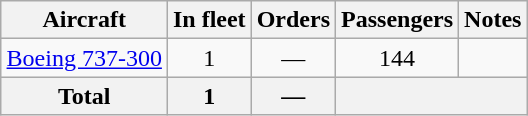<table class="wikitable" style="margin:1em auto; border-collapse:collapse;text-align:center">
<tr>
<th>Aircraft</th>
<th>In fleet</th>
<th>Orders</th>
<th>Passengers</th>
<th>Notes</th>
</tr>
<tr>
<td><a href='#'>Boeing 737-300</a></td>
<td>1</td>
<td>—</td>
<td>144</td>
<td></td>
</tr>
<tr>
<th>Total</th>
<th>1</th>
<th>—</th>
<th colspan="2"></th>
</tr>
</table>
